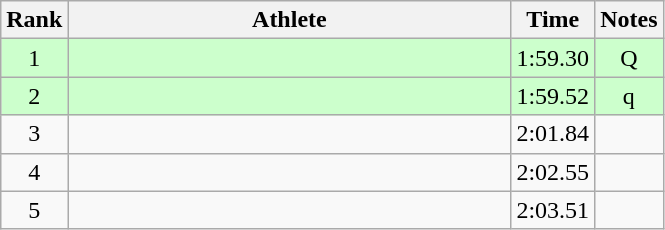<table class="wikitable" style="text-align:center">
<tr>
<th>Rank</th>
<th Style="width:18em">Athlete</th>
<th>Time</th>
<th>Notes</th>
</tr>
<tr style="background:#cfc">
<td>1</td>
<td style="text-align:left"></td>
<td>1:59.30</td>
<td>Q</td>
</tr>
<tr style="background:#cfc">
<td>2</td>
<td style="text-align:left"></td>
<td>1:59.52</td>
<td>q</td>
</tr>
<tr>
<td>3</td>
<td style="text-align:left"></td>
<td>2:01.84</td>
<td></td>
</tr>
<tr>
<td>4</td>
<td style="text-align:left"></td>
<td>2:02.55</td>
<td></td>
</tr>
<tr>
<td>5</td>
<td style="text-align:left"></td>
<td>2:03.51</td>
<td></td>
</tr>
</table>
